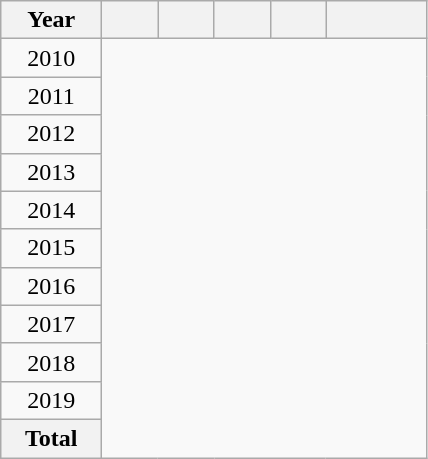<table class="wikitable" style="text-align: center">
<tr>
<th width="60">Year</th>
<th width="30"></th>
<th width="30"></th>
<th width="30"></th>
<th width="30"></th>
<th width="60"></th>
</tr>
<tr>
<td>2010<br></td>
</tr>
<tr>
<td>2011<br></td>
</tr>
<tr>
<td>2012<br></td>
</tr>
<tr>
<td>2013<br></td>
</tr>
<tr>
<td>2014<br></td>
</tr>
<tr>
<td>2015<br></td>
</tr>
<tr>
<td>2016<br></td>
</tr>
<tr>
<td>2017<br></td>
</tr>
<tr>
<td>2018<br></td>
</tr>
<tr>
<td>2019<br></td>
</tr>
<tr>
<th>Total<br></th>
</tr>
</table>
